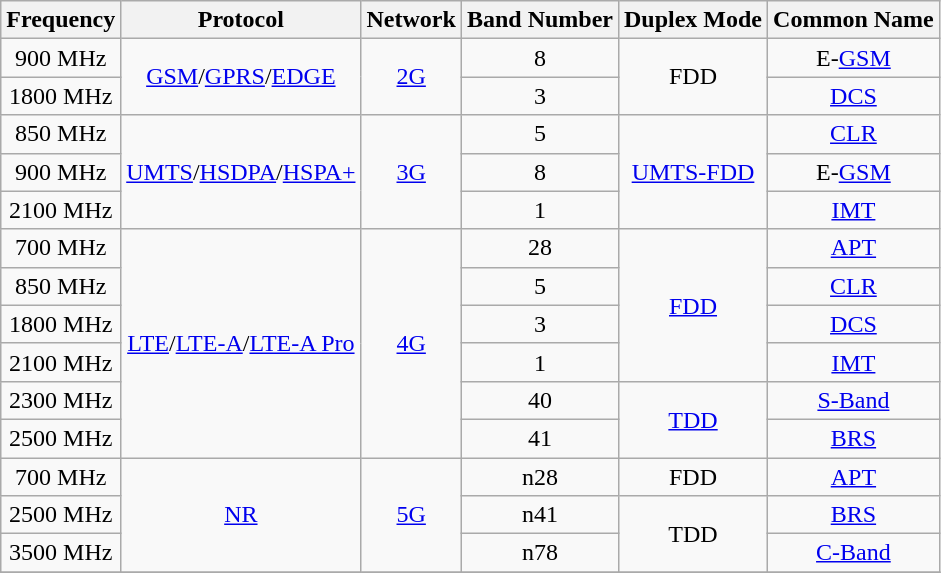<table class="wikitable" style="text-align:center;">
<tr>
<th>Frequency</th>
<th>Protocol</th>
<th>Network</th>
<th>Band Number</th>
<th>Duplex Mode</th>
<th>Common Name</th>
</tr>
<tr>
<td>900 MHz</td>
<td rowspan="2"><a href='#'>GSM</a>/<a href='#'>GPRS</a>/<a href='#'>EDGE</a></td>
<td rowspan="2"><a href='#'>2G</a></td>
<td>8</td>
<td rowspan="2">FDD</td>
<td>E-<a href='#'>GSM</a></td>
</tr>
<tr>
<td>1800 MHz</td>
<td>3</td>
<td><a href='#'>DCS</a></td>
</tr>
<tr>
<td>850 MHz</td>
<td rowspan="3"><a href='#'>UMTS</a>/<a href='#'>HSDPA</a>/<a href='#'>HSPA+</a></td>
<td rowspan="3"><a href='#'>3G</a></td>
<td>5</td>
<td rowspan="3"><a href='#'>UMTS-FDD</a></td>
<td><a href='#'>CLR</a></td>
</tr>
<tr>
<td>900 MHz</td>
<td>8</td>
<td>E-<a href='#'>GSM</a></td>
</tr>
<tr>
<td>2100 MHz</td>
<td>1</td>
<td><a href='#'>IMT</a></td>
</tr>
<tr>
<td>700 MHz</td>
<td rowspan="6"><a href='#'>LTE</a>/<a href='#'>LTE-A</a>/<a href='#'>LTE-A Pro</a></td>
<td rowspan="6"><a href='#'>4G</a></td>
<td>28</td>
<td rowspan="4"><a href='#'>FDD</a></td>
<td><a href='#'>APT</a></td>
</tr>
<tr>
<td>850 MHz</td>
<td>5</td>
<td><a href='#'>CLR</a></td>
</tr>
<tr>
<td>1800 MHz</td>
<td>3</td>
<td><a href='#'>DCS</a></td>
</tr>
<tr>
<td>2100 MHz</td>
<td>1</td>
<td><a href='#'>IMT</a></td>
</tr>
<tr>
<td>2300 MHz</td>
<td>40</td>
<td rowspan="2"><a href='#'>TDD</a></td>
<td><a href='#'>S-Band</a></td>
</tr>
<tr>
<td>2500 MHz</td>
<td>41</td>
<td><a href='#'>BRS</a></td>
</tr>
<tr>
<td>700 MHz</td>
<td rowspan="3"><a href='#'>NR</a></td>
<td rowspan="3"><a href='#'>5G</a></td>
<td>n28</td>
<td>FDD</td>
<td><a href='#'>APT</a></td>
</tr>
<tr>
<td>2500 MHz</td>
<td>n41</td>
<td rowspan="2">TDD</td>
<td><a href='#'>BRS</a></td>
</tr>
<tr>
<td>3500 MHz</td>
<td>n78</td>
<td><a href='#'>C-Band</a></td>
</tr>
<tr>
</tr>
</table>
